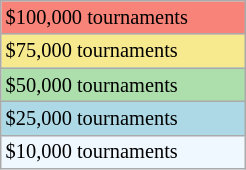<table class="wikitable" style="font-size:85%;" width=13%>
<tr bgcolor="#F88379">
<td>$100,000 tournaments</td>
</tr>
<tr bgcolor="#F7E98E">
<td>$75,000 tournaments</td>
</tr>
<tr bgcolor="#ADDFAD">
<td>$50,000 tournaments</td>
</tr>
<tr bgcolor=lightblue>
<td>$25,000 tournaments</td>
</tr>
<tr bgcolor="#f0f8ff">
<td>$10,000 tournaments</td>
</tr>
</table>
